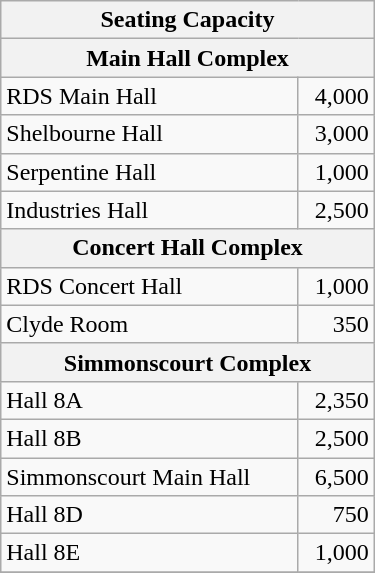<table class="wikitable collapsible" style="width:250px; float:right">
<tr>
<th colspan="2">Seating Capacity</th>
</tr>
<tr>
<th colspan="2"><strong>Main Hall Complex</strong></th>
</tr>
<tr>
<td align="left">RDS Main Hall</td>
<td align="right">4,000</td>
</tr>
<tr>
<td align="left">Shelbourne Hall</td>
<td align="right">3,000</td>
</tr>
<tr>
<td align="left">Serpentine Hall</td>
<td align="right">1,000</td>
</tr>
<tr>
<td align="left">Industries Hall</td>
<td align="right">2,500</td>
</tr>
<tr>
<th colspan="2"><strong>Concert Hall Complex</strong></th>
</tr>
<tr>
<td align="left">RDS Concert Hall</td>
<td align="right">1,000</td>
</tr>
<tr>
<td align="left">Clyde Room</td>
<td align="right">350</td>
</tr>
<tr>
<th colspan="2"><strong>Simmonscourt Complex</strong></th>
</tr>
<tr>
<td align="left">Hall 8A</td>
<td align="right">2,350</td>
</tr>
<tr>
<td align="left">Hall 8B</td>
<td align="right">2,500</td>
</tr>
<tr>
<td align="left">Simmonscourt Main Hall</td>
<td align="right">6,500</td>
</tr>
<tr>
<td align="left">Hall 8D</td>
<td align="right">750</td>
</tr>
<tr>
<td align="left">Hall 8E</td>
<td align="right">1,000</td>
</tr>
<tr>
</tr>
</table>
